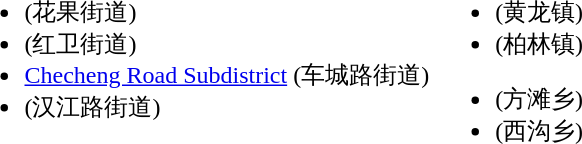<table>
<tr>
<td valign="top"><br><ul><li> (花果街道)</li><li> (红卫街道)</li><li><a href='#'>Checheng Road Subdistrict</a> (车城路街道)</li><li> (汉江路街道)</li></ul></td>
<td valign="top"><br><ul><li> (黄龙镇)</li><li> (柏林镇)</li></ul><ul><li> (方滩乡)</li><li> (西沟乡)</li></ul></td>
</tr>
</table>
